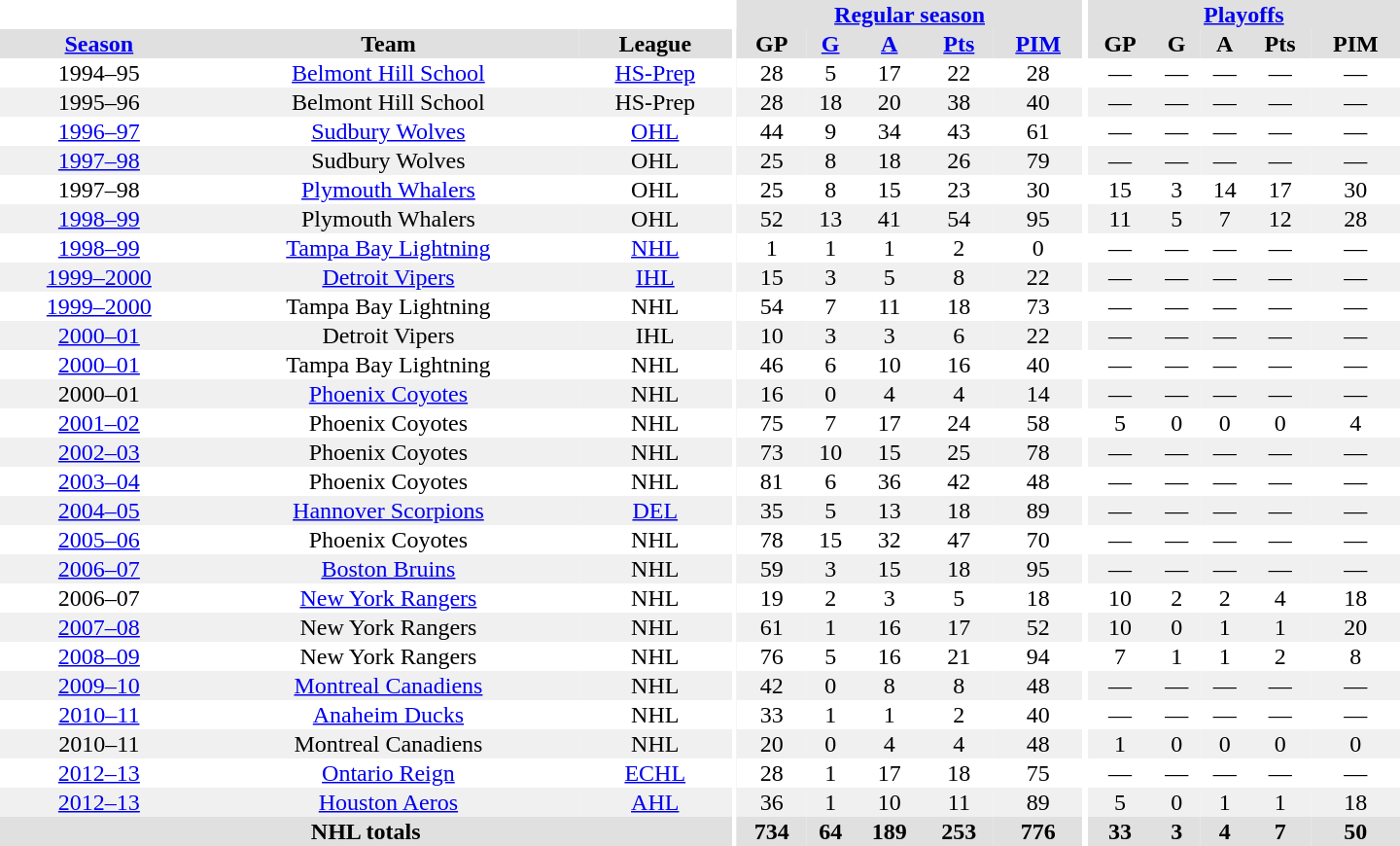<table border="0" cellpadding="1" cellspacing="0" style="text-align:center; width:60em">
<tr bgcolor="#e0e0e0">
<th colspan="3" bgcolor="#ffffff"></th>
<th rowspan="99" bgcolor="#ffffff"></th>
<th colspan="5"><a href='#'>Regular season</a></th>
<th rowspan="99" bgcolor="#ffffff"></th>
<th colspan="5"><a href='#'>Playoffs</a></th>
</tr>
<tr bgcolor="#e0e0e0">
<th><a href='#'>Season</a></th>
<th>Team</th>
<th>League</th>
<th>GP</th>
<th><a href='#'>G</a></th>
<th><a href='#'>A</a></th>
<th><a href='#'>Pts</a></th>
<th><a href='#'>PIM</a></th>
<th>GP</th>
<th>G</th>
<th>A</th>
<th>Pts</th>
<th>PIM</th>
</tr>
<tr>
<td>1994–95</td>
<td><a href='#'>Belmont Hill School</a></td>
<td><a href='#'>HS-Prep</a></td>
<td>28</td>
<td>5</td>
<td>17</td>
<td>22</td>
<td>28</td>
<td>—</td>
<td>—</td>
<td>—</td>
<td>—</td>
<td>—</td>
</tr>
<tr bgcolor="#f0f0f0">
<td>1995–96</td>
<td>Belmont Hill School</td>
<td>HS-Prep</td>
<td>28</td>
<td>18</td>
<td>20</td>
<td>38</td>
<td>40</td>
<td>—</td>
<td>—</td>
<td>—</td>
<td>—</td>
<td>—</td>
</tr>
<tr>
<td><a href='#'>1996–97</a></td>
<td><a href='#'>Sudbury Wolves</a></td>
<td><a href='#'>OHL</a></td>
<td>44</td>
<td>9</td>
<td>34</td>
<td>43</td>
<td>61</td>
<td>—</td>
<td>—</td>
<td>—</td>
<td>—</td>
<td>—</td>
</tr>
<tr bgcolor="#f0f0f0">
<td><a href='#'>1997–98</a></td>
<td>Sudbury Wolves</td>
<td>OHL</td>
<td>25</td>
<td>8</td>
<td>18</td>
<td>26</td>
<td>79</td>
<td>—</td>
<td>—</td>
<td>—</td>
<td>—</td>
<td>—</td>
</tr>
<tr>
<td>1997–98</td>
<td><a href='#'>Plymouth Whalers</a></td>
<td>OHL</td>
<td>25</td>
<td>8</td>
<td>15</td>
<td>23</td>
<td>30</td>
<td>15</td>
<td>3</td>
<td>14</td>
<td>17</td>
<td>30</td>
</tr>
<tr bgcolor="#f0f0f0">
<td><a href='#'>1998–99</a></td>
<td>Plymouth Whalers</td>
<td>OHL</td>
<td>52</td>
<td>13</td>
<td>41</td>
<td>54</td>
<td>95</td>
<td>11</td>
<td>5</td>
<td>7</td>
<td>12</td>
<td>28</td>
</tr>
<tr>
<td><a href='#'>1998–99</a></td>
<td><a href='#'>Tampa Bay Lightning</a></td>
<td><a href='#'>NHL</a></td>
<td>1</td>
<td>1</td>
<td>1</td>
<td>2</td>
<td>0</td>
<td>—</td>
<td>—</td>
<td>—</td>
<td>—</td>
<td>—</td>
</tr>
<tr bgcolor="#f0f0f0">
<td><a href='#'>1999–2000</a></td>
<td><a href='#'>Detroit Vipers</a></td>
<td><a href='#'>IHL</a></td>
<td>15</td>
<td>3</td>
<td>5</td>
<td>8</td>
<td>22</td>
<td>—</td>
<td>—</td>
<td>—</td>
<td>—</td>
<td>—</td>
</tr>
<tr>
<td><a href='#'>1999–2000</a></td>
<td>Tampa Bay Lightning</td>
<td>NHL</td>
<td>54</td>
<td>7</td>
<td>11</td>
<td>18</td>
<td>73</td>
<td>—</td>
<td>—</td>
<td>—</td>
<td>—</td>
<td>—</td>
</tr>
<tr bgcolor="#f0f0f0">
<td><a href='#'>2000–01</a></td>
<td>Detroit Vipers</td>
<td>IHL</td>
<td>10</td>
<td>3</td>
<td>3</td>
<td>6</td>
<td>22</td>
<td>—</td>
<td>—</td>
<td>—</td>
<td>—</td>
<td>—</td>
</tr>
<tr>
<td><a href='#'>2000–01</a></td>
<td>Tampa Bay Lightning</td>
<td>NHL</td>
<td>46</td>
<td>6</td>
<td>10</td>
<td>16</td>
<td>40</td>
<td>—</td>
<td>—</td>
<td>—</td>
<td>—</td>
<td>—</td>
</tr>
<tr bgcolor="#f0f0f0">
<td>2000–01</td>
<td><a href='#'>Phoenix Coyotes</a></td>
<td>NHL</td>
<td>16</td>
<td>0</td>
<td>4</td>
<td>4</td>
<td>14</td>
<td>—</td>
<td>—</td>
<td>—</td>
<td>—</td>
<td>—</td>
</tr>
<tr>
<td><a href='#'>2001–02</a></td>
<td>Phoenix Coyotes</td>
<td>NHL</td>
<td>75</td>
<td>7</td>
<td>17</td>
<td>24</td>
<td>58</td>
<td>5</td>
<td>0</td>
<td>0</td>
<td>0</td>
<td>4</td>
</tr>
<tr bgcolor="#f0f0f0">
<td><a href='#'>2002–03</a></td>
<td>Phoenix Coyotes</td>
<td>NHL</td>
<td>73</td>
<td>10</td>
<td>15</td>
<td>25</td>
<td>78</td>
<td>—</td>
<td>—</td>
<td>—</td>
<td>—</td>
<td>—</td>
</tr>
<tr>
<td><a href='#'>2003–04</a></td>
<td>Phoenix Coyotes</td>
<td>NHL</td>
<td>81</td>
<td>6</td>
<td>36</td>
<td>42</td>
<td>48</td>
<td>—</td>
<td>—</td>
<td>—</td>
<td>—</td>
<td>—</td>
</tr>
<tr bgcolor="#f0f0f0">
<td><a href='#'>2004–05</a></td>
<td><a href='#'>Hannover Scorpions</a></td>
<td><a href='#'>DEL</a></td>
<td>35</td>
<td>5</td>
<td>13</td>
<td>18</td>
<td>89</td>
<td>—</td>
<td>—</td>
<td>—</td>
<td>—</td>
<td>—</td>
</tr>
<tr>
<td><a href='#'>2005–06</a></td>
<td>Phoenix Coyotes</td>
<td>NHL</td>
<td>78</td>
<td>15</td>
<td>32</td>
<td>47</td>
<td>70</td>
<td>—</td>
<td>—</td>
<td>—</td>
<td>—</td>
<td>—</td>
</tr>
<tr bgcolor="#f0f0f0">
<td><a href='#'>2006–07</a></td>
<td><a href='#'>Boston Bruins</a></td>
<td>NHL</td>
<td>59</td>
<td>3</td>
<td>15</td>
<td>18</td>
<td>95</td>
<td>—</td>
<td>—</td>
<td>—</td>
<td>—</td>
<td>—</td>
</tr>
<tr>
<td>2006–07</td>
<td><a href='#'>New York Rangers</a></td>
<td>NHL</td>
<td>19</td>
<td>2</td>
<td>3</td>
<td>5</td>
<td>18</td>
<td>10</td>
<td>2</td>
<td>2</td>
<td>4</td>
<td>18</td>
</tr>
<tr bgcolor="#f0f0f0">
<td><a href='#'>2007–08</a></td>
<td>New York Rangers</td>
<td>NHL</td>
<td>61</td>
<td>1</td>
<td>16</td>
<td>17</td>
<td>52</td>
<td>10</td>
<td>0</td>
<td>1</td>
<td>1</td>
<td>20</td>
</tr>
<tr>
<td><a href='#'>2008–09</a></td>
<td>New York Rangers</td>
<td>NHL</td>
<td>76</td>
<td>5</td>
<td>16</td>
<td>21</td>
<td>94</td>
<td>7</td>
<td>1</td>
<td>1</td>
<td>2</td>
<td>8</td>
</tr>
<tr bgcolor="#f0f0f0">
<td><a href='#'>2009–10</a></td>
<td><a href='#'>Montreal Canadiens</a></td>
<td>NHL</td>
<td>42</td>
<td>0</td>
<td>8</td>
<td>8</td>
<td>48</td>
<td>—</td>
<td>—</td>
<td>—</td>
<td>—</td>
<td>—</td>
</tr>
<tr>
<td><a href='#'>2010–11</a></td>
<td><a href='#'>Anaheim Ducks</a></td>
<td>NHL</td>
<td>33</td>
<td>1</td>
<td>1</td>
<td>2</td>
<td>40</td>
<td>—</td>
<td>—</td>
<td>—</td>
<td>—</td>
<td>—</td>
</tr>
<tr bgcolor="#f0f0f0">
<td>2010–11</td>
<td>Montreal Canadiens</td>
<td>NHL</td>
<td>20</td>
<td>0</td>
<td>4</td>
<td>4</td>
<td>48</td>
<td>1</td>
<td>0</td>
<td>0</td>
<td>0</td>
<td>0</td>
</tr>
<tr>
<td><a href='#'>2012–13</a></td>
<td><a href='#'>Ontario Reign</a></td>
<td><a href='#'>ECHL</a></td>
<td>28</td>
<td>1</td>
<td>17</td>
<td>18</td>
<td>75</td>
<td>—</td>
<td>—</td>
<td>—</td>
<td>—</td>
<td>—</td>
</tr>
<tr bgcolor="#f0f0f0">
<td><a href='#'>2012–13</a></td>
<td><a href='#'>Houston Aeros</a></td>
<td><a href='#'>AHL</a></td>
<td>36</td>
<td>1</td>
<td>10</td>
<td>11</td>
<td>89</td>
<td>5</td>
<td>0</td>
<td>1</td>
<td>1</td>
<td>18</td>
</tr>
<tr bgcolor="#e0e0e0">
<th colspan="3">NHL totals</th>
<th>734</th>
<th>64</th>
<th>189</th>
<th>253</th>
<th>776</th>
<th>33</th>
<th>3</th>
<th>4</th>
<th>7</th>
<th>50</th>
</tr>
</table>
